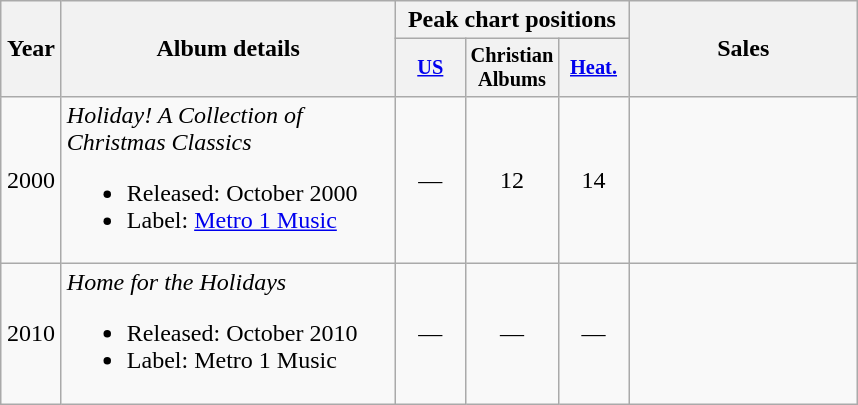<table class="wikitable" style="text-align:center;">
<tr>
<th rowspan="2" width="33">Year</th>
<th rowspan="2" width="215">Album details</th>
<th colspan="3">Peak chart positions</th>
<th rowspan="2" width="145">Sales</th>
</tr>
<tr>
<th style="width:3em;font-size:85%"><a href='#'>US</a></th>
<th style="width:3em;font-size:85%">Christian Albums</th>
<th style="width:3em;font-size:85%"><a href='#'>Heat.</a></th>
</tr>
<tr>
<td>2000</td>
<td align="left"><em>Holiday! A Collection of Christmas Classics</em><br><ul><li>Released: October 2000</li><li>Label: <a href='#'>Metro 1 Music</a></li></ul></td>
<td>—</td>
<td>12</td>
<td>14</td>
<td></td>
</tr>
<tr>
<td>2010</td>
<td align="left"><em>Home for the Holidays</em><br><ul><li>Released: October 2010</li><li>Label: Metro 1 Music</li></ul></td>
<td>—</td>
<td>—</td>
<td>—</td>
<td></td>
</tr>
</table>
